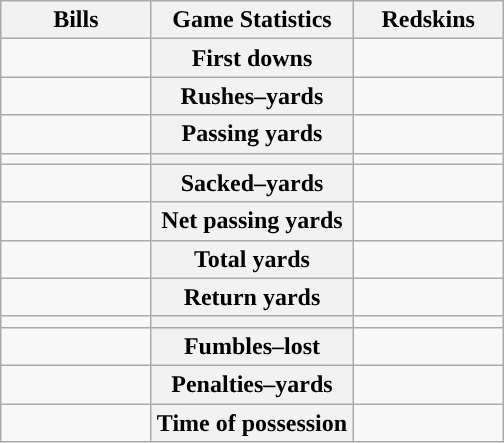<table class="wikitable" style="margin: 1em auto 1em auto">
<tr>
<th style="width:30%;">Bills</th>
<th style="width:40%;">Game Statistics</th>
<th style="width:30%;">Redskins</th>
</tr>
<tr>
<td style="text-align:right;"></td>
<th>First downs</th>
<td></td>
</tr>
<tr>
<td style="text-align:right;"></td>
<th>Rushes–yards</th>
<td></td>
</tr>
<tr>
<td style="text-align:right;"></td>
<th>Passing yards</th>
<td></td>
</tr>
<tr>
<td style="text-align:right;"></td>
<th></th>
<td></td>
</tr>
<tr>
<td style="text-align:right;"></td>
<th>Sacked–yards</th>
<td></td>
</tr>
<tr>
<td style="text-align:right;"></td>
<th>Net passing yards</th>
<td></td>
</tr>
<tr>
<td style="text-align:right;"></td>
<th>Total yards</th>
<td></td>
</tr>
<tr>
<td style="text-align:right;"></td>
<th>Return yards</th>
<td></td>
</tr>
<tr>
<td style="text-align:right;"></td>
<th></th>
<td></td>
</tr>
<tr>
<td style="text-align:right;"></td>
<th>Fumbles–lost</th>
<td></td>
</tr>
<tr>
<td style="text-align:right;"></td>
<th>Penalties–yards</th>
<td></td>
</tr>
<tr>
<td style="text-align:right;"></td>
<th>Time of possession</th>
<td></td>
</tr>
</table>
